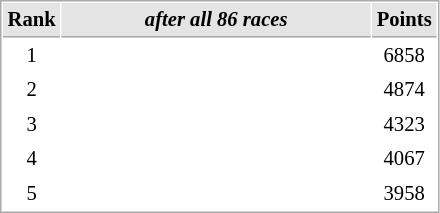<table cellspacing="1" cellpadding="3" style="border:1px solid #aaa; font-size:86%;">
<tr style="background:#e4e4e4;">
<th style="border-bottom:1px solid #aaa; width:10px;">Rank</th>
<th style="border-bottom:1px solid #aaa; width:200px;"><em>after all 86 races</em></th>
<th style="border-bottom:1px solid #aaa; width:20px;">Points</th>
</tr>
<tr>
<td align=center>1</td>
<td><strong></strong></td>
<td align=center>6858</td>
</tr>
<tr>
<td align=center>2</td>
<td></td>
<td align=center>4874</td>
</tr>
<tr>
<td align=center>3</td>
<td></td>
<td align=center>4323</td>
</tr>
<tr>
<td align=center>4</td>
<td>  </td>
<td align=center>4067</td>
</tr>
<tr>
<td align=center>5</td>
<td></td>
<td align=center>3958</td>
</tr>
</table>
